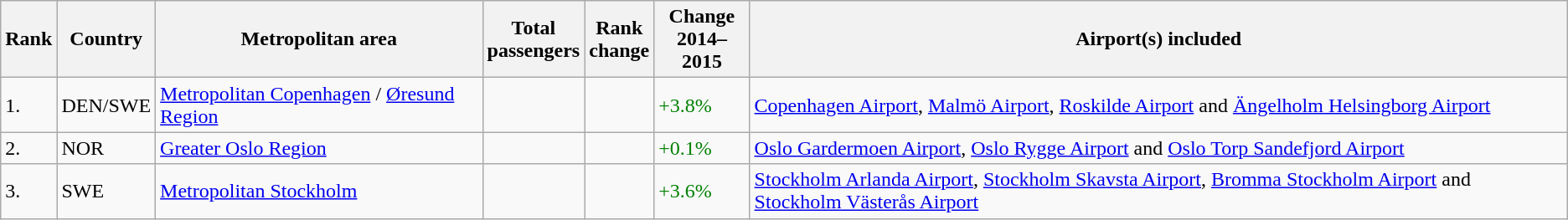<table class="wikitable sortable">
<tr>
<th>Rank</th>
<th>Country</th>
<th>Metropolitan area</th>
<th>Total<br>passengers</th>
<th>Rank<br>change</th>
<th>Change<br>2014–2015</th>
<th>Airport(s) included</th>
</tr>
<tr>
<td>1.</td>
<td>DEN/SWE</td>
<td><a href='#'>Metropolitan Copenhagen</a> / <a href='#'>Øresund Region</a></td>
<td></td>
<td></td>
<td style="color:green">+3.8%</td>
<td><a href='#'>Copenhagen Airport</a>, <a href='#'>Malmö Airport</a>, <a href='#'>Roskilde Airport</a> and <a href='#'>Ängelholm Helsingborg Airport</a></td>
</tr>
<tr>
<td>2.</td>
<td>NOR</td>
<td><a href='#'>Greater Oslo Region</a></td>
<td></td>
<td></td>
<td style="color:green">+0.1%</td>
<td><a href='#'>Oslo Gardermoen Airport</a>, <a href='#'>Oslo Rygge Airport</a> and <a href='#'>Oslo Torp Sandefjord Airport</a></td>
</tr>
<tr>
<td>3.</td>
<td>SWE</td>
<td><a href='#'>Metropolitan Stockholm</a></td>
<td></td>
<td></td>
<td style="color:green">+3.6%</td>
<td><a href='#'>Stockholm Arlanda Airport</a>, <a href='#'>Stockholm Skavsta Airport</a>, <a href='#'>Bromma Stockholm Airport</a> and <a href='#'>Stockholm Västerås Airport</a></td>
</tr>
</table>
